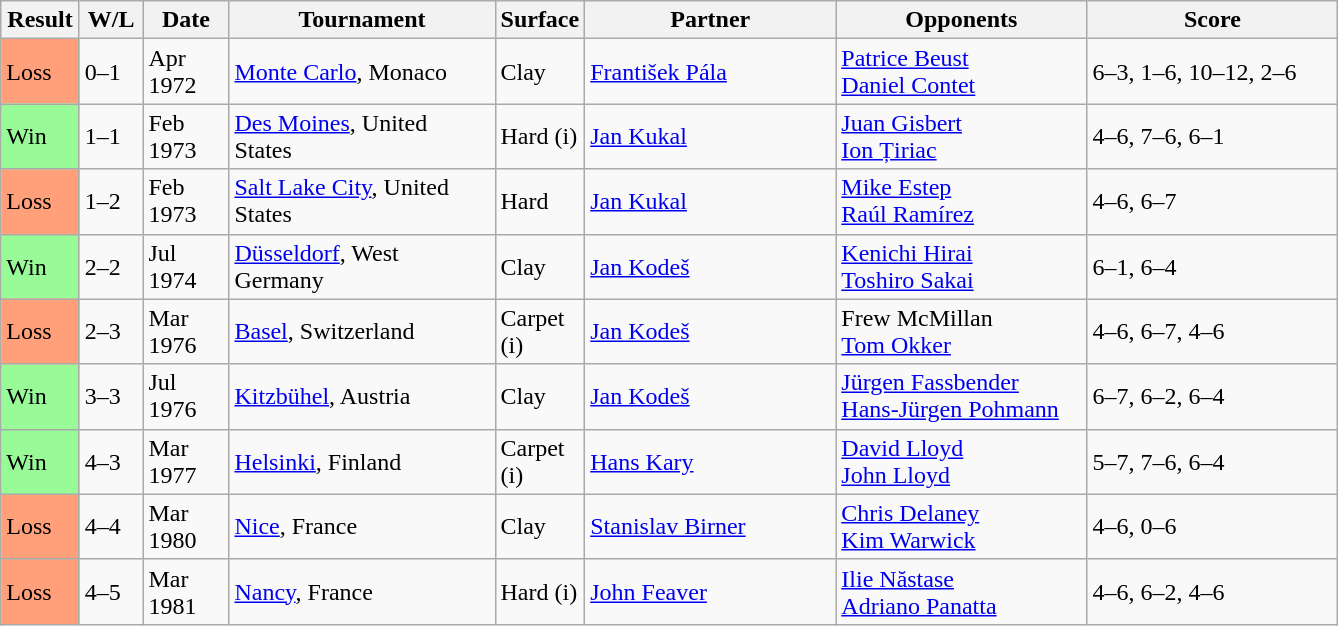<table class="sortable wikitable">
<tr>
<th style="width:45px">Result</th>
<th style="width:35px" class="unsortable">W/L</th>
<th style="width:50px">Date</th>
<th style="width:170px">Tournament</th>
<th style="width:50px">Surface</th>
<th style="width:160px">Partner</th>
<th style="width:160px">Opponents</th>
<th style="width:160px" class="unsortable">Score</th>
</tr>
<tr>
<td style="background:#ffa07a;">Loss</td>
<td>0–1</td>
<td>Apr 1972</td>
<td><a href='#'>Monte Carlo</a>, Monaco</td>
<td>Clay</td>
<td> <a href='#'>František Pála</a></td>
<td> <a href='#'>Patrice Beust</a><br> <a href='#'>Daniel Contet</a></td>
<td>6–3, 1–6, 10–12, 2–6</td>
</tr>
<tr>
<td style="background:#98fb98;">Win</td>
<td>1–1</td>
<td>Feb 1973</td>
<td><a href='#'>Des Moines</a>, United States</td>
<td>Hard (i)</td>
<td> <a href='#'>Jan Kukal</a></td>
<td> <a href='#'>Juan Gisbert</a> <br>  <a href='#'>Ion Țiriac</a></td>
<td>4–6, 7–6, 6–1</td>
</tr>
<tr>
<td style="background:#ffa07a;">Loss</td>
<td>1–2</td>
<td>Feb 1973</td>
<td><a href='#'>Salt Lake City</a>, United States</td>
<td>Hard</td>
<td> <a href='#'>Jan Kukal</a></td>
<td> <a href='#'>Mike Estep</a><br> <a href='#'>Raúl Ramírez</a></td>
<td>4–6, 6–7</td>
</tr>
<tr>
<td style="background:#98fb98;">Win</td>
<td>2–2</td>
<td>Jul 1974</td>
<td><a href='#'>Düsseldorf</a>, West Germany</td>
<td>Clay</td>
<td> <a href='#'>Jan Kodeš</a></td>
<td> <a href='#'>Kenichi Hirai</a> <br>  <a href='#'>Toshiro Sakai</a></td>
<td>6–1, 6–4</td>
</tr>
<tr>
<td style="background:#ffa07a;">Loss</td>
<td>2–3</td>
<td>Mar 1976</td>
<td><a href='#'>Basel</a>, Switzerland</td>
<td>Carpet (i)</td>
<td> <a href='#'>Jan Kodeš</a></td>
<td> Frew McMillan <br>  <a href='#'>Tom Okker</a></td>
<td>4–6, 6–7, 4–6</td>
</tr>
<tr>
<td style="background:#98fb98;">Win</td>
<td>3–3</td>
<td>Jul 1976</td>
<td><a href='#'>Kitzbühel</a>, Austria</td>
<td>Clay</td>
<td> <a href='#'>Jan Kodeš</a></td>
<td> <a href='#'>Jürgen Fassbender</a> <br>  <a href='#'>Hans-Jürgen Pohmann</a></td>
<td>6–7, 6–2, 6–4</td>
</tr>
<tr>
<td style="background:#98fb98;">Win</td>
<td>4–3</td>
<td>Mar 1977</td>
<td><a href='#'>Helsinki</a>, Finland</td>
<td>Carpet (i)</td>
<td> <a href='#'>Hans Kary</a></td>
<td> <a href='#'>David Lloyd</a> <br>  <a href='#'>John Lloyd</a></td>
<td>5–7, 7–6, 6–4</td>
</tr>
<tr>
<td style="background:#ffa07a;">Loss</td>
<td>4–4</td>
<td>Mar 1980</td>
<td><a href='#'>Nice</a>, France</td>
<td>Clay</td>
<td> <a href='#'>Stanislav Birner</a></td>
<td> <a href='#'>Chris Delaney</a> <br>  <a href='#'>Kim Warwick</a></td>
<td>4–6, 0–6</td>
</tr>
<tr>
<td style="background:#ffa07a;">Loss</td>
<td>4–5</td>
<td>Mar 1981</td>
<td><a href='#'>Nancy</a>, France</td>
<td>Hard (i)</td>
<td> <a href='#'>John Feaver</a></td>
<td> <a href='#'>Ilie Năstase</a> <br>  <a href='#'>Adriano Panatta</a></td>
<td>4–6, 6–2, 4–6</td>
</tr>
</table>
